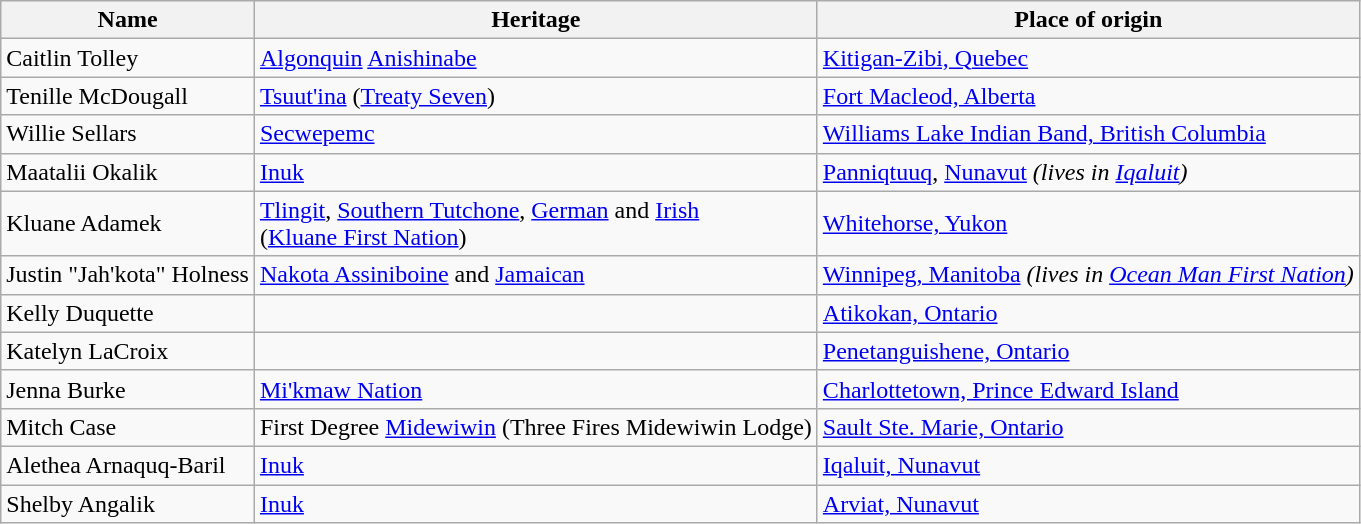<table class="wikitable">
<tr>
<th>Name</th>
<th>Heritage</th>
<th>Place of origin</th>
</tr>
<tr>
<td>Caitlin Tolley</td>
<td><a href='#'>Algonquin</a> <a href='#'>Anishinabe</a></td>
<td><a href='#'>Kitigan-Zibi, Quebec</a></td>
</tr>
<tr>
<td>Tenille McDougall</td>
<td><a href='#'>Tsuut'ina</a> (<a href='#'>Treaty Seven</a>)</td>
<td><a href='#'>Fort Macleod, Alberta</a></td>
</tr>
<tr>
<td>Willie Sellars</td>
<td><a href='#'>Secwepemc</a></td>
<td><a href='#'>Williams Lake Indian Band, British Columbia</a></td>
</tr>
<tr>
<td>Maatalii Okalik</td>
<td><a href='#'>Inuk</a></td>
<td><a href='#'>Panniqtuuq</a>, <a href='#'>Nunavut</a> <em>(lives in <a href='#'>Iqaluit</a>)</em></td>
</tr>
<tr>
<td>Kluane Adamek</td>
<td><a href='#'>Tlingit</a>, <a href='#'>Southern Tutchone</a>, <a href='#'>German</a> and <a href='#'>Irish</a><br>(<a href='#'>Kluane First Nation</a>)</td>
<td><a href='#'>Whitehorse, Yukon</a></td>
</tr>
<tr>
<td>Justin "Jah'kota" Holness</td>
<td><a href='#'>Nakota Assiniboine</a> and <a href='#'>Jamaican</a></td>
<td><a href='#'>Winnipeg, Manitoba</a> <em>(lives in <a href='#'>Ocean Man First Nation</a>)</em></td>
</tr>
<tr>
<td>Kelly Duquette</td>
<td></td>
<td><a href='#'>Atikokan, Ontario</a></td>
</tr>
<tr>
<td>Katelyn LaCroix</td>
<td></td>
<td><a href='#'>Penetanguishene, Ontario</a></td>
</tr>
<tr>
<td>Jenna Burke</td>
<td><a href='#'>Mi'kmaw Nation</a></td>
<td><a href='#'>Charlottetown, Prince Edward Island</a></td>
</tr>
<tr>
<td>Mitch Case</td>
<td>First Degree <a href='#'>Midewiwin</a> (Three Fires Midewiwin Lodge)</td>
<td><a href='#'>Sault Ste. Marie, Ontario</a></td>
</tr>
<tr>
<td>Alethea Arnaquq-Baril</td>
<td><a href='#'>Inuk</a></td>
<td><a href='#'>Iqaluit, Nunavut</a></td>
</tr>
<tr>
<td>Shelby Angalik</td>
<td><a href='#'>Inuk</a></td>
<td><a href='#'>Arviat, Nunavut</a></td>
</tr>
</table>
